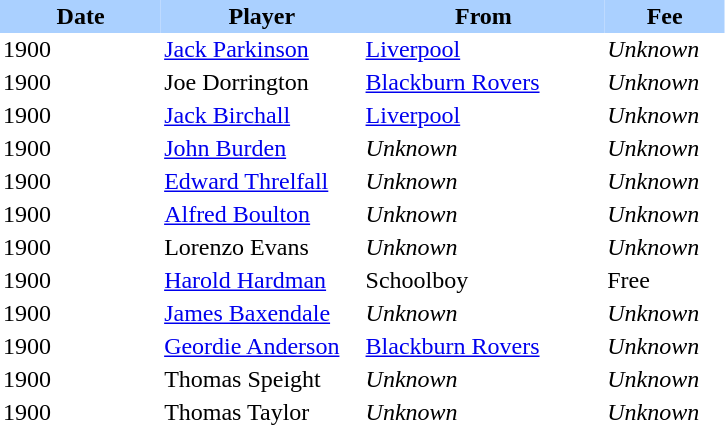<table border="0" cellspacing="0" cellpadding="2">
<tr bgcolor=AAD0FF>
<th width=20%>Date</th>
<th width=25%>Player</th>
<th width=30%>From</th>
<th width=15%>Fee</th>
</tr>
<tr>
<td>1900</td>
<td><a href='#'>Jack Parkinson</a></td>
<td><a href='#'>Liverpool</a></td>
<td><em>Unknown</em></td>
</tr>
<tr>
<td>1900</td>
<td>Joe Dorrington</td>
<td><a href='#'>Blackburn Rovers</a></td>
<td><em>Unknown</em></td>
</tr>
<tr>
<td>1900</td>
<td><a href='#'>Jack Birchall</a></td>
<td><a href='#'>Liverpool</a></td>
<td><em>Unknown</em></td>
</tr>
<tr>
<td>1900</td>
<td><a href='#'>John Burden</a></td>
<td><em>Unknown</em></td>
<td><em>Unknown</em></td>
</tr>
<tr>
<td>1900</td>
<td><a href='#'>Edward Threlfall</a></td>
<td><em>Unknown</em></td>
<td><em>Unknown</em></td>
</tr>
<tr>
<td>1900</td>
<td><a href='#'>Alfred Boulton</a></td>
<td><em>Unknown</em></td>
<td><em>Unknown</em></td>
</tr>
<tr>
<td>1900</td>
<td>Lorenzo Evans</td>
<td><em>Unknown</em></td>
<td><em>Unknown</em></td>
</tr>
<tr>
<td>1900</td>
<td><a href='#'>Harold Hardman</a></td>
<td>Schoolboy</td>
<td>Free</td>
</tr>
<tr>
<td>1900</td>
<td><a href='#'>James Baxendale</a></td>
<td><em>Unknown</em></td>
<td><em>Unknown</em></td>
</tr>
<tr>
<td>1900</td>
<td><a href='#'>Geordie Anderson</a></td>
<td><a href='#'>Blackburn Rovers</a></td>
<td><em>Unknown</em></td>
</tr>
<tr>
<td>1900</td>
<td>Thomas Speight</td>
<td><em>Unknown</em></td>
<td><em>Unknown</em></td>
</tr>
<tr>
<td>1900</td>
<td>Thomas Taylor</td>
<td><em>Unknown</em></td>
<td><em>Unknown</em></td>
</tr>
</table>
